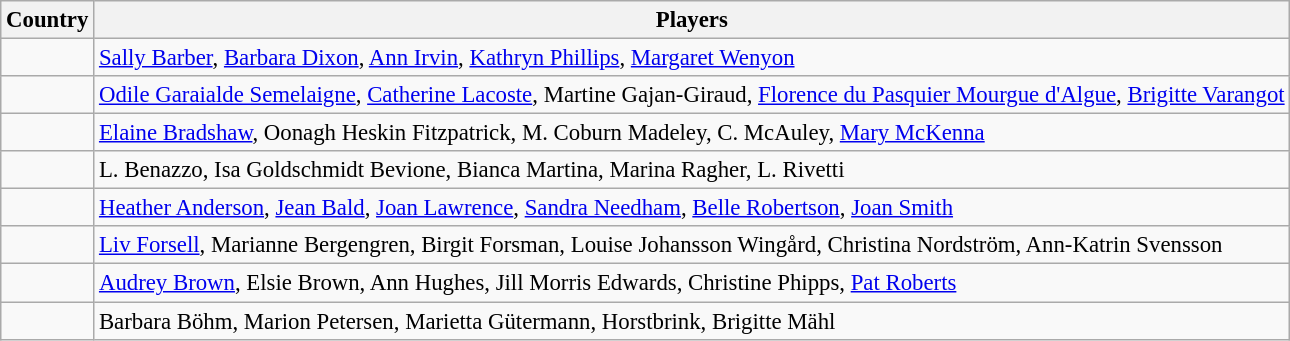<table class="wikitable" style="font-size:95%;">
<tr>
<th>Country</th>
<th>Players</th>
</tr>
<tr>
<td></td>
<td><a href='#'>Sally Barber</a>, <a href='#'>Barbara Dixon</a>, <a href='#'>Ann Irvin</a>, <a href='#'>Kathryn Phillips</a>, <a href='#'>Margaret Wenyon</a></td>
</tr>
<tr>
<td></td>
<td><a href='#'>Odile Garaialde Semelaigne</a>, <a href='#'>Catherine Lacoste</a>, Martine Gajan-Giraud, <a href='#'>Florence du Pasquier Mourgue d'Algue</a>, <a href='#'>Brigitte Varangot</a></td>
</tr>
<tr>
<td></td>
<td><a href='#'>Elaine Bradshaw</a>, Oonagh Heskin Fitzpatrick, M. Coburn Madeley, C. McAuley,  <a href='#'>Mary McKenna</a></td>
</tr>
<tr>
<td></td>
<td>L. Benazzo, Isa Goldschmidt Bevione, Bianca Martina, Marina Ragher, L. Rivetti</td>
</tr>
<tr>
<td></td>
<td><a href='#'>Heather Anderson</a>, <a href='#'>Jean Bald</a>, <a href='#'>Joan Lawrence</a>, <a href='#'>Sandra Needham</a>, <a href='#'>Belle Robertson</a>, <a href='#'>Joan Smith</a></td>
</tr>
<tr>
<td></td>
<td><a href='#'>Liv Forsell</a>, Marianne Bergengren, Birgit Forsman, Louise Johansson Wingård, Christina Nordström, Ann-Katrin Svensson</td>
</tr>
<tr>
<td></td>
<td><a href='#'>Audrey Brown</a>, Elsie Brown, Ann Hughes, Jill Morris Edwards, Christine Phipps, <a href='#'>Pat Roberts</a></td>
</tr>
<tr>
<td></td>
<td>Barbara Böhm, Marion Petersen, Marietta Gütermann, Horstbrink, Brigitte Mähl</td>
</tr>
</table>
